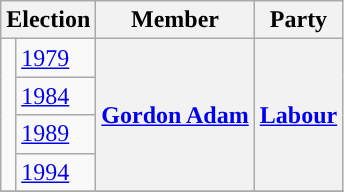<table class="wikitable">
<tr>
<th colspan="2">Election</th>
<th>Member</th>
<th>Party</th>
</tr>
<tr>
<td rowspan="4" style="background-color: "></td>
<td><a href='#'>1979</a></td>
<th rowspan="4"><a href='#'>Gordon Adam</a></th>
<th rowspan="4"><a href='#'>Labour</a></th>
</tr>
<tr>
<td><a href='#'>1984</a></td>
</tr>
<tr>
<td><a href='#'>1989</a></td>
</tr>
<tr>
<td><a href='#'>1994</a></td>
</tr>
<tr>
</tr>
</table>
